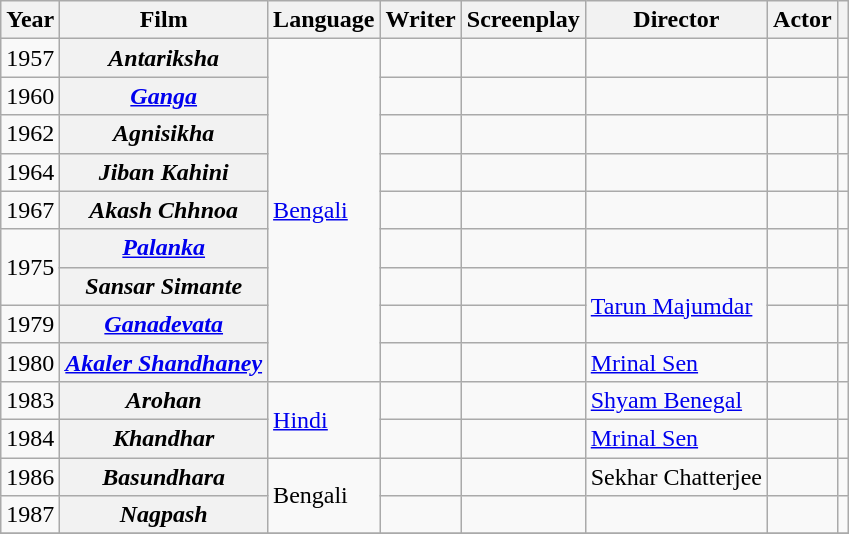<table class="wikitable">
<tr>
<th>Year</th>
<th>Film</th>
<th>Language</th>
<th>Writer</th>
<th>Screenplay</th>
<th>Director</th>
<th>Actor</th>
<th></th>
</tr>
<tr>
<td>1957</td>
<th scope="row"><em>Antariksha</em></th>
<td rowspan="9"><a href='#'>Bengali</a></td>
<td></td>
<td></td>
<td></td>
<td></td>
<td></td>
</tr>
<tr>
<td>1960</td>
<th scope="row"><em><a href='#'>Ganga</a></em></th>
<td></td>
<td></td>
<td></td>
<td></td>
<td></td>
</tr>
<tr>
<td>1962</td>
<th scope="row"><em>Agnisikha</em></th>
<td></td>
<td></td>
<td></td>
<td></td>
<td></td>
</tr>
<tr>
<td>1964</td>
<th scope="row"><em>Jiban Kahini</em></th>
<td></td>
<td></td>
<td></td>
<td></td>
<td></td>
</tr>
<tr>
<td>1967</td>
<th scope="row"><em>Akash Chhnoa</em></th>
<td></td>
<td></td>
<td></td>
<td></td>
<td></td>
</tr>
<tr>
<td rowspan="2">1975</td>
<th scope="row"><em><a href='#'>Palanka</a></em></th>
<td></td>
<td></td>
<td></td>
<td></td>
<td></td>
</tr>
<tr>
<th scope="row"><em>Sansar Simante</em></th>
<td></td>
<td></td>
<td rowspan="2"><a href='#'>Tarun Majumdar</a></td>
<td></td>
<td></td>
</tr>
<tr>
<td>1979</td>
<th scope="row"><em><a href='#'>Ganadevata</a></em></th>
<td></td>
<td></td>
<td></td>
<td></td>
</tr>
<tr>
<td>1980</td>
<th scope="row"><em><a href='#'>Akaler Shandhaney</a></em></th>
<td></td>
<td></td>
<td><a href='#'>Mrinal Sen</a></td>
<td></td>
<td></td>
</tr>
<tr>
<td>1983</td>
<th scope="row"><em>Arohan</em></th>
<td rowspan="2"><a href='#'>Hindi</a></td>
<td></td>
<td></td>
<td><a href='#'>Shyam Benegal</a></td>
<td></td>
<td></td>
</tr>
<tr>
<td>1984</td>
<th scope="row"><em>Khandhar</em></th>
<td></td>
<td></td>
<td><a href='#'>Mrinal Sen</a></td>
<td></td>
<td></td>
</tr>
<tr>
<td>1986</td>
<th scope="row"><em>Basundhara</em></th>
<td rowspan="2">Bengali</td>
<td></td>
<td></td>
<td>Sekhar Chatterjee</td>
<td></td>
<td></td>
</tr>
<tr>
<td>1987</td>
<th scope="row"><em>Nagpash</em></th>
<td></td>
<td></td>
<td></td>
<td></td>
<td></td>
</tr>
<tr>
</tr>
</table>
